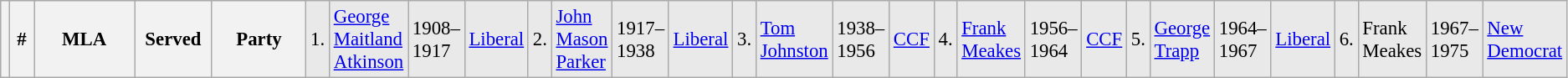<table class="wikitable" style="font-size: 95%; clear:both">
<tr style="background-color:#E9E9E9">
<th></th>
<th style="width: 25px">#</th>
<th style="width: 170px">MLA</th>
<th style="width: 80px">Served</th>
<th style="width: 150px">Party<br></th>
<td>1.</td>
<td><a href='#'>George Maitland Atkinson</a></td>
<td>1908–1917</td>
<td><a href='#'>Liberal</a><br></td>
<td>2.</td>
<td><a href='#'>John Mason Parker</a></td>
<td>1917–1938</td>
<td><a href='#'>Liberal</a><br></td>
<td>3.</td>
<td><a href='#'>Tom Johnston</a></td>
<td>1938–1956</td>
<td><a href='#'>CCF</a><br></td>
<td>4.</td>
<td><a href='#'>Frank Meakes</a></td>
<td>1956–1964</td>
<td><a href='#'>CCF</a><br></td>
<td>5.</td>
<td><a href='#'>George Trapp</a></td>
<td>1964–1967</td>
<td><a href='#'>Liberal</a><br></td>
<td>6.</td>
<td>Frank Meakes</td>
<td>1967–1975</td>
<td><a href='#'>New Democrat</a></td>
</tr>
</table>
